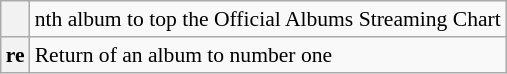<table class="wikitable plainrowheaders sortable" style="font-size:90%;">
<tr>
<th scope=col></th>
<td>nth album to top the Official Albums Streaming Chart</td>
</tr>
<tr>
<th scope=row style="text-align:center;">re</th>
<td>Return of an album to number one</td>
</tr>
</table>
